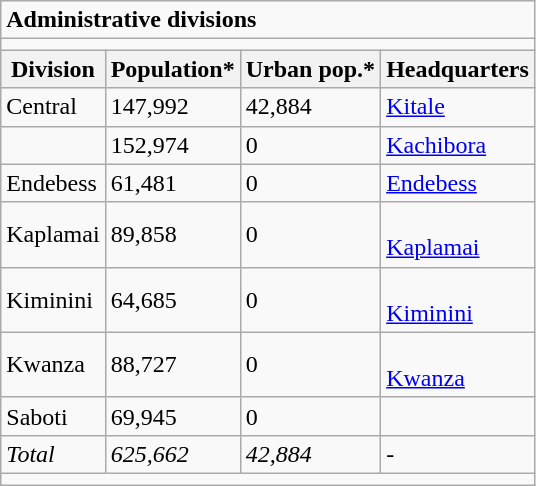<table class="wikitable">
<tr>
<td colspan="4"><strong>Administrative divisions</strong></td>
</tr>
<tr>
<td colspan="4"></td>
</tr>
<tr>
<th>Division</th>
<th>Population*</th>
<th>Urban pop.*</th>
<th>Headquarters</th>
</tr>
<tr>
<td>Central</td>
<td>147,992</td>
<td>42,884</td>
<td><a href='#'>Kitale</a></td>
</tr>
<tr>
<td></td>
<td>152,974</td>
<td>0</td>
<td><a href='#'>Kachibora</a></td>
</tr>
<tr>
<td>Endebess</td>
<td>61,481</td>
<td>0</td>
<td><a href='#'>Endebess</a></td>
</tr>
<tr>
<td>Kaplamai</td>
<td>89,858</td>
<td>0</td>
<td><br><a href='#'>Kaplamai</a></td>
</tr>
<tr>
<td>Kiminini</td>
<td>64,685</td>
<td>0</td>
<td><br><a href='#'>Kiminini</a></td>
</tr>
<tr>
<td>Kwanza</td>
<td>88,727</td>
<td>0</td>
<td><br><a href='#'>Kwanza</a></td>
</tr>
<tr>
<td>Saboti</td>
<td>69,945</td>
<td>0</td>
<td><br></td>
</tr>
<tr>
<td><em>Total</em></td>
<td><em>625,662</em></td>
<td><em>42,884</em></td>
<td>-</td>
</tr>
<tr>
<td colspan="4"></td>
</tr>
</table>
